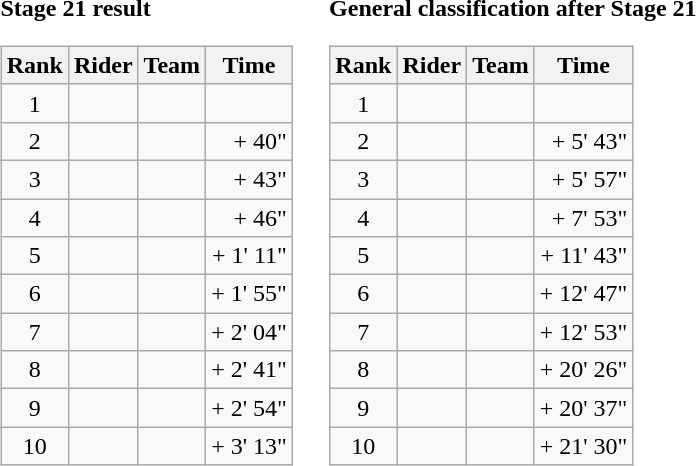<table>
<tr>
<td><strong>Stage 21 result</strong><br><table class="wikitable">
<tr>
<th scope="col">Rank</th>
<th scope="col">Rider</th>
<th scope="col">Team</th>
<th scope="col">Time</th>
</tr>
<tr>
<td style="text-align:center;">1</td>
<td></td>
<td></td>
<td style="text-align:right;"></td>
</tr>
<tr>
<td style="text-align:center;">2</td>
<td></td>
<td></td>
<td style="text-align:right;">+ 40"</td>
</tr>
<tr>
<td style="text-align:center;">3</td>
<td></td>
<td></td>
<td style="text-align:right;">+ 43"</td>
</tr>
<tr>
<td style="text-align:center;">4</td>
<td></td>
<td></td>
<td style="text-align:right;">+ 46"</td>
</tr>
<tr>
<td style="text-align:center;">5</td>
<td></td>
<td></td>
<td style="text-align:right;">+ 1' 11"</td>
</tr>
<tr>
<td style="text-align:center;">6</td>
<td></td>
<td></td>
<td style="text-align:right;">+ 1' 55"</td>
</tr>
<tr>
<td style="text-align:center;">7</td>
<td></td>
<td></td>
<td style="text-align:right;">+ 2' 04"</td>
</tr>
<tr>
<td style="text-align:center;">8</td>
<td></td>
<td></td>
<td style="text-align:right;">+ 2' 41"</td>
</tr>
<tr>
<td style="text-align:center;">9</td>
<td></td>
<td></td>
<td style="text-align:right;">+ 2' 54"</td>
</tr>
<tr>
<td style="text-align:center;">10</td>
<td></td>
<td></td>
<td style="text-align:right;">+ 3' 13"</td>
</tr>
</table>
</td>
<td></td>
<td><strong>General classification after Stage 21</strong><br><table class="wikitable">
<tr>
<th scope="col">Rank</th>
<th scope="col">Rider</th>
<th scope="col">Team</th>
<th scope="col">Time</th>
</tr>
<tr>
<td style="text-align:center;">1</td>
<td></td>
<td></td>
<td style="text-align:right;"></td>
</tr>
<tr>
<td style="text-align:center;">2</td>
<td></td>
<td></td>
<td style="text-align:right;">+ 5' 43"</td>
</tr>
<tr>
<td style="text-align:center;">3</td>
<td></td>
<td></td>
<td style="text-align:right;">+ 5' 57"</td>
</tr>
<tr>
<td style="text-align:center;">4</td>
<td></td>
<td></td>
<td style="text-align:right;">+ 7' 53"</td>
</tr>
<tr>
<td style="text-align:center;">5</td>
<td></td>
<td></td>
<td style="text-align:right;">+ 11' 43"</td>
</tr>
<tr>
<td style="text-align:center;">6</td>
<td></td>
<td></td>
<td style="text-align:right;">+ 12' 47"</td>
</tr>
<tr>
<td style="text-align:center;">7</td>
<td></td>
<td></td>
<td style="text-align:right;">+ 12' 53"</td>
</tr>
<tr>
<td style="text-align:center;">8</td>
<td></td>
<td></td>
<td style="text-align:right;">+ 20' 26"</td>
</tr>
<tr>
<td style="text-align:center;">9</td>
<td></td>
<td></td>
<td style="text-align:right;">+ 20' 37"</td>
</tr>
<tr>
<td style="text-align:center;">10</td>
<td></td>
<td></td>
<td style="text-align:right;">+ 21' 30"</td>
</tr>
</table>
</td>
</tr>
</table>
